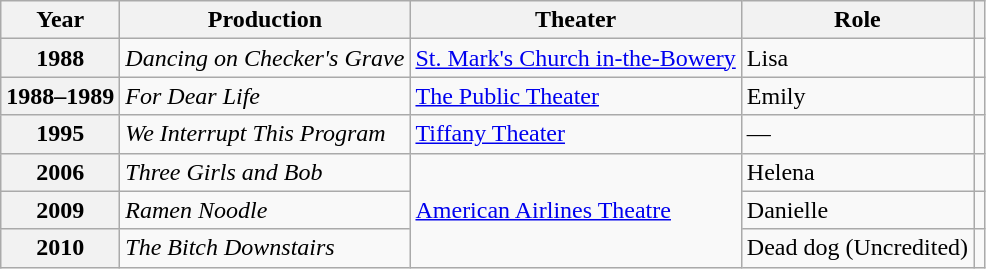<table class="wikitable plainrowheaders sortable" style="margin-right: 0;">
<tr>
<th scope="col">Year</th>
<th scope="col">Production</th>
<th scope="col">Theater</th>
<th scope="col">Role</th>
<th scope="col" class="unsortable"></th>
</tr>
<tr>
<th scope="row">1988</th>
<td><em>Dancing on Checker's Grave</em></td>
<td><a href='#'>St. Mark's Church in-the-Bowery</a></td>
<td>Lisa</td>
<td style="text-align:center;"></td>
</tr>
<tr>
<th scope="row">1988–1989</th>
<td><em>For Dear Life</em></td>
<td><a href='#'>The Public Theater</a></td>
<td>Emily</td>
<td style="text-align:center;"></td>
</tr>
<tr>
<th scope="row">1995</th>
<td><em>We Interrupt This Program</em></td>
<td><a href='#'>Tiffany Theater</a></td>
<td>—</td>
<td style="text-align:center;"></td>
</tr>
<tr>
<th scope="row">2006</th>
<td><em>Three Girls and Bob</em></td>
<td rowspan="3"><a href='#'>American Airlines Theatre</a></td>
<td>Helena</td>
<td style="text-align:center;"></td>
</tr>
<tr>
<th scope="row">2009</th>
<td><em>Ramen Noodle</em></td>
<td>Danielle</td>
<td style="text-align:center;"></td>
</tr>
<tr>
<th scope="row">2010</th>
<td><em>The Bitch Downstairs</em></td>
<td>Dead dog (Uncredited)</td>
<td style="text-align:center;"></td>
</tr>
</table>
